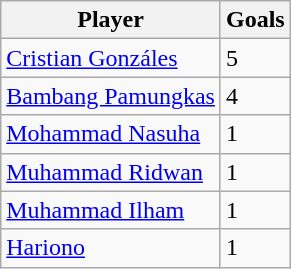<table class="wikitable sortable" style="text-align: left;">
<tr>
<th>Player</th>
<th>Goals</th>
</tr>
<tr>
<td><a href='#'>Cristian Gonzáles</a></td>
<td>5</td>
</tr>
<tr>
<td><a href='#'>Bambang Pamungkas</a></td>
<td>4</td>
</tr>
<tr>
<td><a href='#'>Mohammad Nasuha</a></td>
<td>1</td>
</tr>
<tr>
<td><a href='#'>Muhammad Ridwan</a></td>
<td>1</td>
</tr>
<tr>
<td><a href='#'>Muhammad Ilham</a></td>
<td>1</td>
</tr>
<tr>
<td><a href='#'>Hariono</a></td>
<td>1</td>
</tr>
</table>
